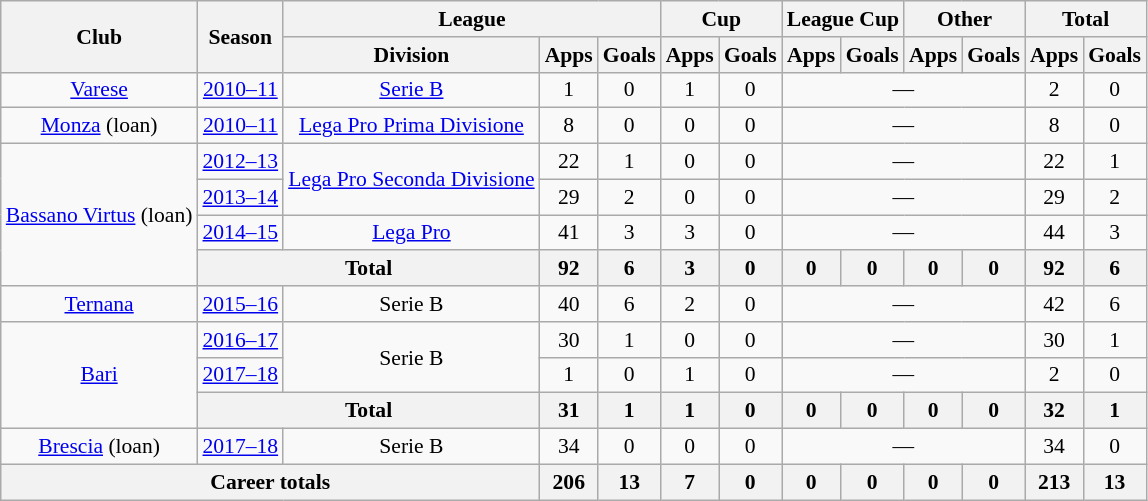<table class="wikitable" style="font-size:90%; text-align: center">
<tr>
<th rowspan=2>Club</th>
<th rowspan=2>Season</th>
<th colspan=3>League</th>
<th colspan=2>Cup</th>
<th colspan=2>League Cup</th>
<th colspan=2>Other</th>
<th colspan=2>Total</th>
</tr>
<tr>
<th>Division</th>
<th>Apps</th>
<th>Goals</th>
<th>Apps</th>
<th>Goals</th>
<th>Apps</th>
<th>Goals</th>
<th>Apps</th>
<th>Goals</th>
<th>Apps</th>
<th>Goals</th>
</tr>
<tr>
<td><a href='#'>Varese</a></td>
<td><a href='#'>2010–11</a></td>
<td><a href='#'>Serie B</a></td>
<td>1</td>
<td>0</td>
<td>1</td>
<td>0</td>
<td colspan=4>—</td>
<td>2</td>
<td>0</td>
</tr>
<tr>
<td><a href='#'>Monza</a> (loan)</td>
<td><a href='#'>2010–11</a></td>
<td><a href='#'>Lega Pro Prima Divisione</a></td>
<td>8</td>
<td>0</td>
<td>0</td>
<td>0</td>
<td colspan=4>—</td>
<td>8</td>
<td>0</td>
</tr>
<tr>
<td rowspan=4><a href='#'>Bassano Virtus</a> (loan)</td>
<td><a href='#'>2012–13</a></td>
<td rowspan=2><a href='#'>Lega Pro Seconda Divisione</a></td>
<td>22</td>
<td>1</td>
<td>0</td>
<td>0</td>
<td colspan=4>—</td>
<td>22</td>
<td>1</td>
</tr>
<tr>
<td><a href='#'>2013–14</a></td>
<td>29</td>
<td>2</td>
<td>0</td>
<td>0</td>
<td colspan=4>—</td>
<td>29</td>
<td>2</td>
</tr>
<tr>
<td><a href='#'>2014–15</a></td>
<td><a href='#'>Lega Pro</a></td>
<td>41</td>
<td>3</td>
<td>3</td>
<td>0</td>
<td colspan=4>—</td>
<td>44</td>
<td>3</td>
</tr>
<tr>
<th colspan=2>Total</th>
<th>92</th>
<th>6</th>
<th>3</th>
<th>0</th>
<th>0</th>
<th>0</th>
<th>0</th>
<th>0</th>
<th>92</th>
<th>6</th>
</tr>
<tr>
<td><a href='#'>Ternana</a></td>
<td><a href='#'>2015–16</a></td>
<td>Serie B</td>
<td>40</td>
<td>6</td>
<td>2</td>
<td>0</td>
<td colspan=4>—</td>
<td>42</td>
<td>6</td>
</tr>
<tr>
<td rowspan=3><a href='#'>Bari</a></td>
<td><a href='#'>2016–17</a></td>
<td rowspan=2>Serie B</td>
<td>30</td>
<td>1</td>
<td>0</td>
<td>0</td>
<td colspan=4>—</td>
<td>30</td>
<td>1</td>
</tr>
<tr>
<td><a href='#'>2017–18</a></td>
<td>1</td>
<td>0</td>
<td>1</td>
<td>0</td>
<td colspan=4>—</td>
<td>2</td>
<td>0</td>
</tr>
<tr>
<th colspan=2>Total</th>
<th>31</th>
<th>1</th>
<th>1</th>
<th>0</th>
<th>0</th>
<th>0</th>
<th>0</th>
<th>0</th>
<th>32</th>
<th>1</th>
</tr>
<tr>
<td><a href='#'>Brescia</a> (loan)</td>
<td><a href='#'>2017–18</a></td>
<td>Serie B</td>
<td>34</td>
<td>0</td>
<td>0</td>
<td>0</td>
<td colspan=4>—</td>
<td>34</td>
<td>0</td>
</tr>
<tr>
<th colspan=3>Career totals</th>
<th>206</th>
<th>13</th>
<th>7</th>
<th>0</th>
<th>0</th>
<th>0</th>
<th>0</th>
<th>0</th>
<th>213</th>
<th>13</th>
</tr>
</table>
